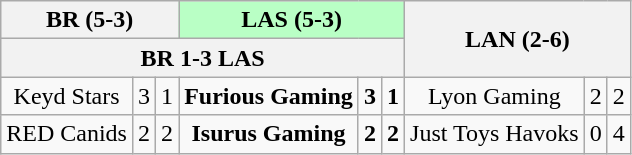<table class="wikitable" style="text-align:center;">
<tr>
<th colspan="3">BR (5-3)</th>
<th colspan="3" style="background:#B9FFC5">LAS (5-3)</th>
<th colspan="3" rowspan="2">LAN (2-6)</th>
</tr>
<tr>
<th colspan="6">BR 1-3 LAS</th>
</tr>
<tr>
<td>Keyd Stars</td>
<td>3</td>
<td>1</td>
<td><strong>Furious Gaming</strong></td>
<td><strong>3</strong></td>
<td><strong>1</strong></td>
<td>Lyon Gaming</td>
<td>2</td>
<td>2</td>
</tr>
<tr>
<td>RED Canids</td>
<td>2</td>
<td>2</td>
<td><strong>Isurus Gaming</strong></td>
<td><strong>2</strong></td>
<td><strong>2</strong></td>
<td>Just Toys Havoks</td>
<td>0</td>
<td>4</td>
</tr>
</table>
